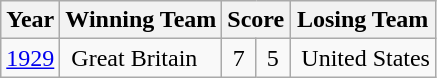<table class=wikitable>
<tr>
<th>Year</th>
<th>Winning Team</th>
<th colspan="2">Score</th>
<th>Losing Team</th>
</tr>
<tr>
<td align="center"><a href='#'>1929</a></td>
<td> Great Britain</td>
<td align="center">7</td>
<td align="center">5</td>
<td> United States</td>
</tr>
</table>
